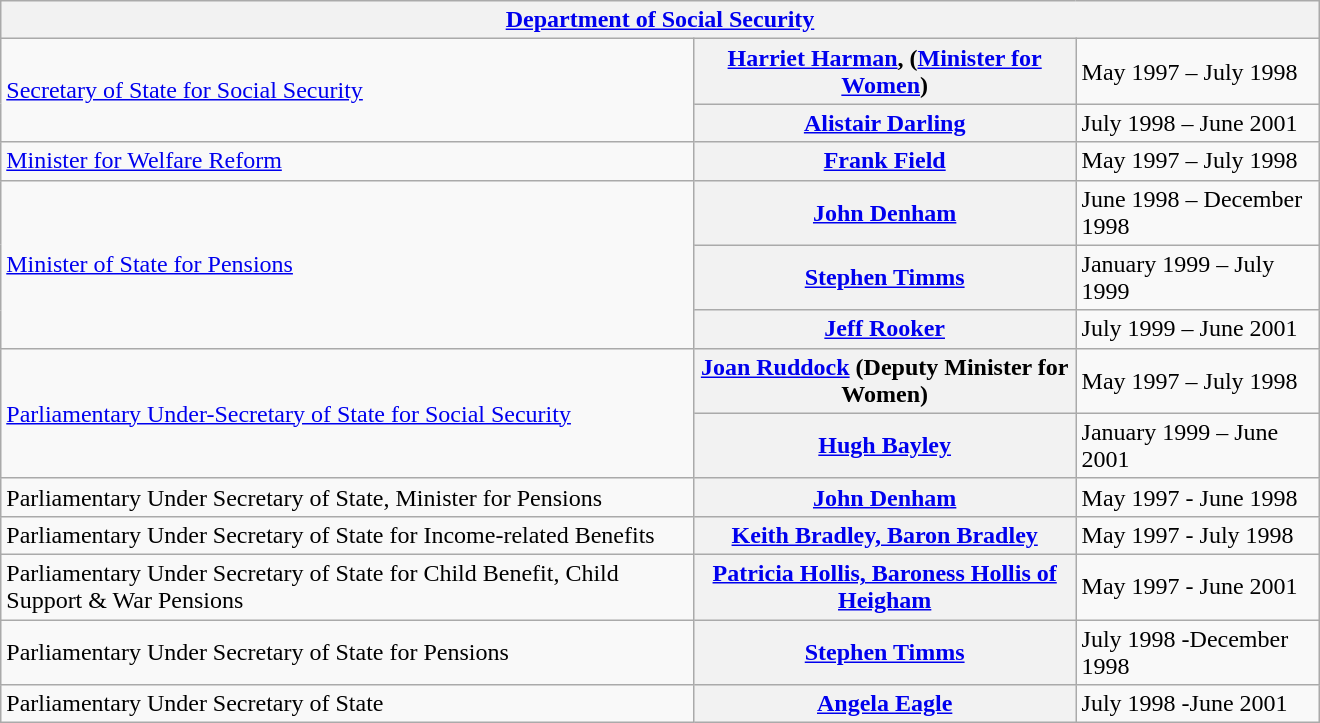<table class="wikitable plainrowheaders" width=100% style="max-width:55em;">
<tr>
<th colspan=4><a href='#'>Department of Social Security</a></th>
</tr>
<tr>
<td rowspan="2"><a href='#'>Secretary of State for Social Security</a></td>
<th scope="row" style="font-weight:bold;"><a href='#'>Harriet Harman</a>, (<a href='#'>Minister for Women</a>)</th>
<td>May 1997 – July 1998</td>
</tr>
<tr>
<th scope="row" style="font-weight:bold;"><a href='#'>Alistair Darling</a></th>
<td>July 1998 – June 2001</td>
</tr>
<tr>
<td><a href='#'>Minister for Welfare Reform</a></td>
<th scope="row"><a href='#'>Frank Field</a></th>
<td>May 1997 – July 1998</td>
</tr>
<tr>
<td rowspan="3"><a href='#'>Minister of State for Pensions</a></td>
<th scope="row"><a href='#'>John Denham</a></th>
<td>June 1998 – December 1998</td>
</tr>
<tr>
<th scope="row"><a href='#'>Stephen Timms</a></th>
<td>January 1999 – July 1999</td>
</tr>
<tr>
<th scope="row"><a href='#'>Jeff Rooker</a></th>
<td>July 1999 – June 2001</td>
</tr>
<tr>
<td rowspan="2"><a href='#'>Parliamentary Under-Secretary of State for Social Security</a></td>
<th scope="row"><a href='#'>Joan Ruddock</a> (Deputy Minister for Women)</th>
<td>May 1997 – July 1998</td>
</tr>
<tr>
<th scope="row"><a href='#'>Hugh Bayley</a></th>
<td>January 1999 – June 2001</td>
</tr>
<tr>
<td>Parliamentary Under Secretary of State, Minister for Pensions</td>
<th scope="row"><a href='#'>John Denham</a></th>
<td>May 1997 - June 1998</td>
</tr>
<tr>
<td>Parliamentary Under Secretary of State for Income-related Benefits</td>
<th scope="row"><a href='#'>Keith Bradley, Baron Bradley</a></th>
<td>May 1997 - July 1998</td>
</tr>
<tr>
<td>Parliamentary Under Secretary of State for Child Benefit, Child Support & War Pensions</td>
<th scope="row"><a href='#'>Patricia Hollis, Baroness Hollis of Heigham</a></th>
<td>May 1997 - June 2001</td>
</tr>
<tr>
<td>Parliamentary Under Secretary of State for Pensions</td>
<th scope="row"><a href='#'>Stephen Timms</a></th>
<td>July 1998 -December 1998</td>
</tr>
<tr>
<td>Parliamentary Under Secretary of State</td>
<th scope="row"><a href='#'>Angela Eagle</a></th>
<td>July 1998 -June 2001</td>
</tr>
</table>
